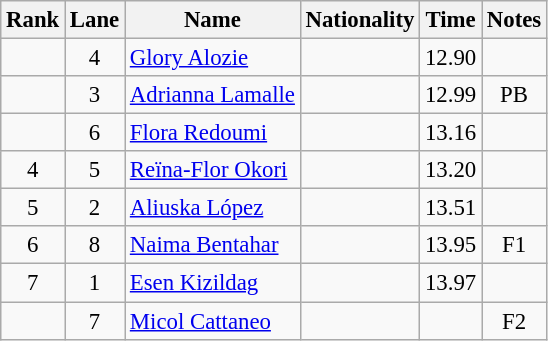<table class="wikitable sortable" style="text-align:center; font-size:95%">
<tr>
<th>Rank</th>
<th>Lane</th>
<th>Name</th>
<th>Nationality</th>
<th>Time</th>
<th>Notes</th>
</tr>
<tr>
<td></td>
<td>4</td>
<td align=left><a href='#'>Glory Alozie</a></td>
<td align=left></td>
<td>12.90</td>
<td></td>
</tr>
<tr>
<td></td>
<td>3</td>
<td align=left><a href='#'>Adrianna Lamalle</a></td>
<td align=left></td>
<td>12.99</td>
<td>PB</td>
</tr>
<tr>
<td></td>
<td>6</td>
<td align=left><a href='#'>Flora Redoumi</a></td>
<td align=left></td>
<td>13.16</td>
<td></td>
</tr>
<tr>
<td>4</td>
<td>5</td>
<td align=left><a href='#'>Reïna-Flor Okori</a></td>
<td align=left></td>
<td>13.20</td>
<td></td>
</tr>
<tr>
<td>5</td>
<td>2</td>
<td align=left><a href='#'>Aliuska López</a></td>
<td align=left></td>
<td>13.51</td>
<td></td>
</tr>
<tr>
<td>6</td>
<td>8</td>
<td align=left><a href='#'>Naima Bentahar</a></td>
<td align=left></td>
<td>13.95</td>
<td>F1</td>
</tr>
<tr>
<td>7</td>
<td>1</td>
<td align=left><a href='#'>Esen Kizildag</a></td>
<td align=left></td>
<td>13.97</td>
<td></td>
</tr>
<tr>
<td></td>
<td>7</td>
<td align=left><a href='#'>Micol Cattaneo</a></td>
<td align=left></td>
<td></td>
<td>F2</td>
</tr>
</table>
